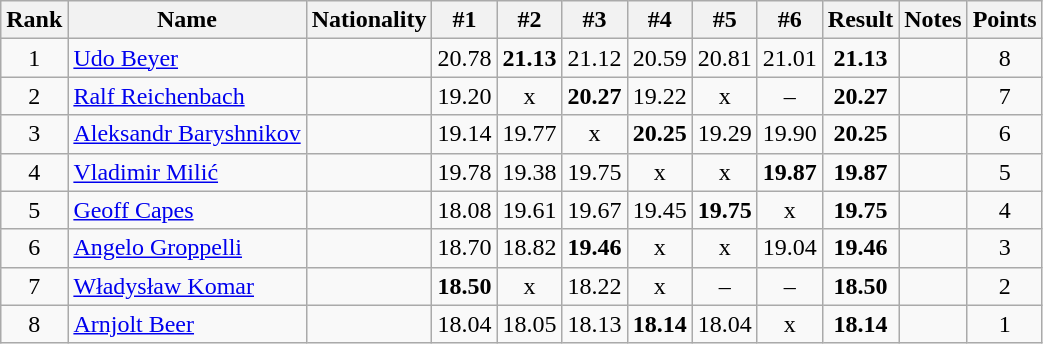<table class="wikitable sortable" style="text-align:center">
<tr>
<th>Rank</th>
<th>Name</th>
<th>Nationality</th>
<th>#1</th>
<th>#2</th>
<th>#3</th>
<th>#4</th>
<th>#5</th>
<th>#6</th>
<th>Result</th>
<th>Notes</th>
<th>Points</th>
</tr>
<tr>
<td>1</td>
<td align=left><a href='#'>Udo Beyer</a></td>
<td align=left></td>
<td>20.78</td>
<td><strong>21.13</strong></td>
<td>21.12</td>
<td>20.59</td>
<td>20.81</td>
<td>21.01</td>
<td><strong>21.13</strong></td>
<td></td>
<td>8</td>
</tr>
<tr>
<td>2</td>
<td align=left><a href='#'>Ralf Reichenbach</a></td>
<td align=left></td>
<td>19.20</td>
<td>x</td>
<td><strong>20.27</strong></td>
<td>19.22</td>
<td>x</td>
<td>–</td>
<td><strong>20.27</strong></td>
<td></td>
<td>7</td>
</tr>
<tr>
<td>3</td>
<td align=left><a href='#'>Aleksandr Baryshnikov</a></td>
<td align=left></td>
<td>19.14</td>
<td>19.77</td>
<td>x</td>
<td><strong>20.25</strong></td>
<td>19.29</td>
<td>19.90</td>
<td><strong>20.25</strong></td>
<td></td>
<td>6</td>
</tr>
<tr>
<td>4</td>
<td align=left><a href='#'>Vladimir Milić</a></td>
<td align=left></td>
<td>19.78</td>
<td>19.38</td>
<td>19.75</td>
<td>x</td>
<td>x</td>
<td><strong>19.87</strong></td>
<td><strong>19.87</strong></td>
<td></td>
<td>5</td>
</tr>
<tr>
<td>5</td>
<td align=left><a href='#'>Geoff Capes</a></td>
<td align=left></td>
<td>18.08</td>
<td>19.61</td>
<td>19.67</td>
<td>19.45</td>
<td><strong>19.75</strong></td>
<td>x</td>
<td><strong>19.75</strong></td>
<td></td>
<td>4</td>
</tr>
<tr>
<td>6</td>
<td align=left><a href='#'>Angelo Groppelli</a></td>
<td align=left></td>
<td>18.70</td>
<td>18.82</td>
<td><strong>19.46</strong></td>
<td>x</td>
<td>x</td>
<td>19.04</td>
<td><strong>19.46</strong></td>
<td></td>
<td>3</td>
</tr>
<tr>
<td>7</td>
<td align=left><a href='#'>Władysław Komar</a></td>
<td align=left></td>
<td><strong>18.50</strong></td>
<td>x</td>
<td>18.22</td>
<td>x</td>
<td>–</td>
<td>–</td>
<td><strong>18.50</strong></td>
<td></td>
<td>2</td>
</tr>
<tr>
<td>8</td>
<td align=left><a href='#'>Arnjolt Beer</a></td>
<td align=left></td>
<td>18.04</td>
<td>18.05</td>
<td>18.13</td>
<td><strong>18.14</strong></td>
<td>18.04</td>
<td>x</td>
<td><strong>18.14</strong></td>
<td></td>
<td>1</td>
</tr>
</table>
